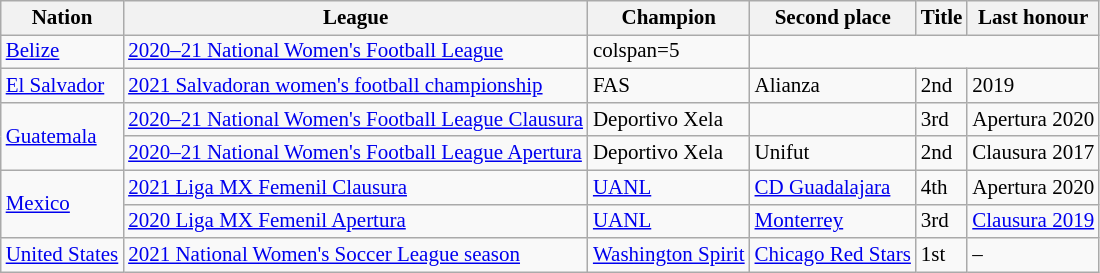<table class=wikitable style="font-size:14px">
<tr>
<th>Nation</th>
<th>League</th>
<th>Champion</th>
<th>Second place</th>
<th data-sort-type="number">Title</th>
<th>Last honour</th>
</tr>
<tr>
<td> <a href='#'>Belize</a></td>
<td><a href='#'>2020–21 National Women's Football League</a></td>
<td>colspan=5 </td>
</tr>
<tr>
<td> <a href='#'>El Salvador</a></td>
<td><a href='#'>2021 Salvadoran women's football championship</a></td>
<td>FAS</td>
<td>Alianza</td>
<td>2nd</td>
<td>2019</td>
</tr>
<tr>
<td rowspan=2> <a href='#'>Guatemala</a></td>
<td><a href='#'>2020–21 National Women's Football League Clausura</a></td>
<td>Deportivo Xela</td>
<td></td>
<td>3rd</td>
<td>Apertura 2020</td>
</tr>
<tr>
<td><a href='#'>2020–21 National Women's Football League Apertura</a></td>
<td>Deportivo Xela</td>
<td>Unifut</td>
<td>2nd</td>
<td>Clausura 2017</td>
</tr>
<tr>
<td rowspan=2> <a href='#'>Mexico</a></td>
<td><a href='#'>2021 Liga MX Femenil Clausura</a></td>
<td><a href='#'>UANL</a></td>
<td><a href='#'>CD Guadalajara</a></td>
<td>4th</td>
<td>Apertura 2020</td>
</tr>
<tr>
<td><a href='#'>2020 Liga MX Femenil Apertura</a></td>
<td><a href='#'>UANL</a></td>
<td><a href='#'>Monterrey</a></td>
<td>3rd</td>
<td><a href='#'>Clausura 2019</a></td>
</tr>
<tr>
<td> <a href='#'>United States</a></td>
<td><a href='#'>2021 National Women's Soccer League season</a></td>
<td><a href='#'>Washington Spirit</a></td>
<td><a href='#'>Chicago Red Stars</a></td>
<td>1st</td>
<td>–</td>
</tr>
</table>
